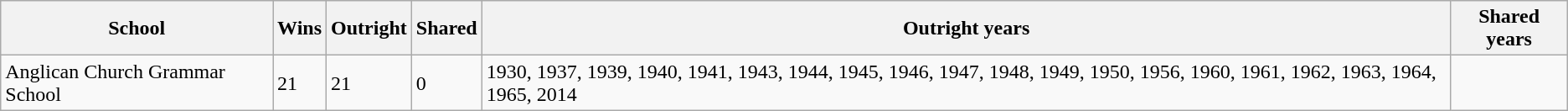<table class="wikitable sortable">
<tr>
<th>School</th>
<th>Wins</th>
<th>Outright</th>
<th>Shared</th>
<th>Outright years</th>
<th>Shared years</th>
</tr>
<tr>
<td>Anglican Church Grammar School</td>
<td>21</td>
<td>21</td>
<td>0</td>
<td>1930, 1937, 1939, 1940, 1941, 1943, 1944, 1945, 1946, 1947, 1948, 1949, 1950, 1956, 1960, 1961, 1962, 1963, 1964, 1965, 2014</td>
<td></td>
</tr>
</table>
